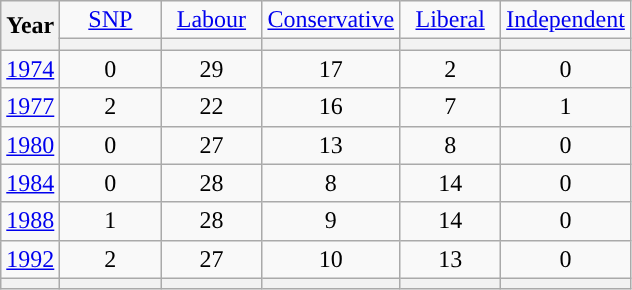<table class=wikitable style=text-align:center>
<tr>
<th rowspan=2>Year</th>
<td width="60"><a href='#'>SNP</a></td>
<td width="60"><a href='#'>Labour</a></td>
<td width="60"><a href='#'>Conservative</a></td>
<td width="60"><a href='#'>Liberal</a></td>
<td width="60"><a href='#'>Independent</a></td>
</tr>
<tr>
<th style="background-color: "></th>
<th style="background-color: "></th>
<th style="background-color: "></th>
<th style="background-color: "></th>
<th style="background-color: "></th>
</tr>
<tr>
<td><a href='#'>1974</a></td>
<td>0</td>
<td>29</td>
<td>17</td>
<td>2</td>
<td>0</td>
</tr>
<tr>
<td><a href='#'>1977</a></td>
<td>2</td>
<td>22</td>
<td>16</td>
<td>7</td>
<td>1</td>
</tr>
<tr>
<td><a href='#'>1980</a></td>
<td>0</td>
<td>27</td>
<td>13</td>
<td>8</td>
<td>0</td>
</tr>
<tr>
<td><a href='#'>1984</a></td>
<td>0</td>
<td>28</td>
<td>8</td>
<td>14</td>
<td>0</td>
</tr>
<tr>
<td><a href='#'>1988</a></td>
<td>1</td>
<td>28</td>
<td>9</td>
<td>14</td>
<td>0</td>
</tr>
<tr>
<td><a href='#'>1992</a></td>
<td>2</td>
<td>27</td>
<td>10</td>
<td>13</td>
<td>0</td>
</tr>
<tr>
<th></th>
<th style="background-color: "></th>
<th style="background-color: "></th>
<th style="background-color: "></th>
<th style="background-color: "></th>
<th style="background-color: "></th>
</tr>
</table>
